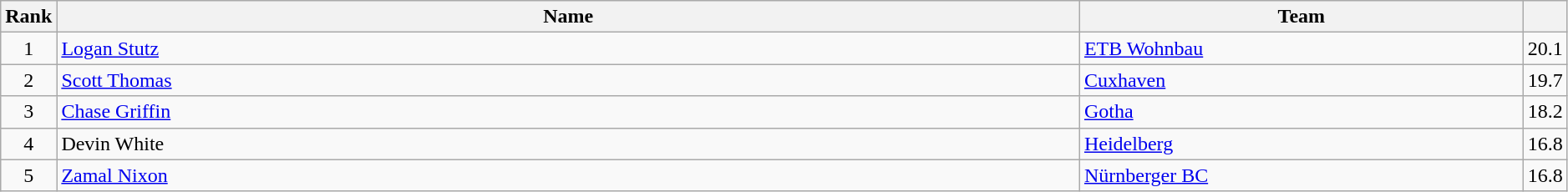<table class="wikitable sortable" style="text-align:left;" width=99%>
<tr>
<th>Rank</th>
<th width=70%>Name</th>
<th width=30%>Team</th>
<th></th>
</tr>
<tr>
<td align=center>1</td>
<td> <a href='#'>Logan Stutz</a></td>
<td><a href='#'>ETB Wohnbau</a></td>
<td align=center>20.1</td>
</tr>
<tr>
<td align=center>2</td>
<td> <a href='#'>Scott Thomas</a></td>
<td><a href='#'>Cuxhaven</a></td>
<td align=center>19.7</td>
</tr>
<tr>
<td align=center>3</td>
<td> <a href='#'>Chase Griffin</a></td>
<td><a href='#'>Gotha</a></td>
<td align=center>18.2</td>
</tr>
<tr>
<td align=center>4</td>
<td> Devin White</td>
<td><a href='#'>Heidelberg</a></td>
<td align=center>16.8</td>
</tr>
<tr>
<td align=center>5</td>
<td> <a href='#'>Zamal Nixon</a></td>
<td><a href='#'>Nürnberger BC</a></td>
<td align=center>16.8</td>
</tr>
</table>
